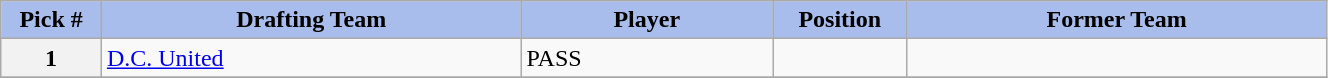<table class="wikitable sortable" style="width: 70%">
<tr>
<th style="background:#A8BDEC;" width=6%>Pick #</th>
<th width=25% style="background:#A8BDEC;">Drafting Team</th>
<th width=15% style="background:#A8BDEC;">Player</th>
<th width=8% style="background:#A8BDEC;">Position</th>
<th width=25% style="background:#A8BDEC;">Former Team</th>
</tr>
<tr>
<th>1</th>
<td><a href='#'>D.C. United</a></td>
<td>PASS</td>
<td></td>
<td></td>
</tr>
<tr>
</tr>
</table>
